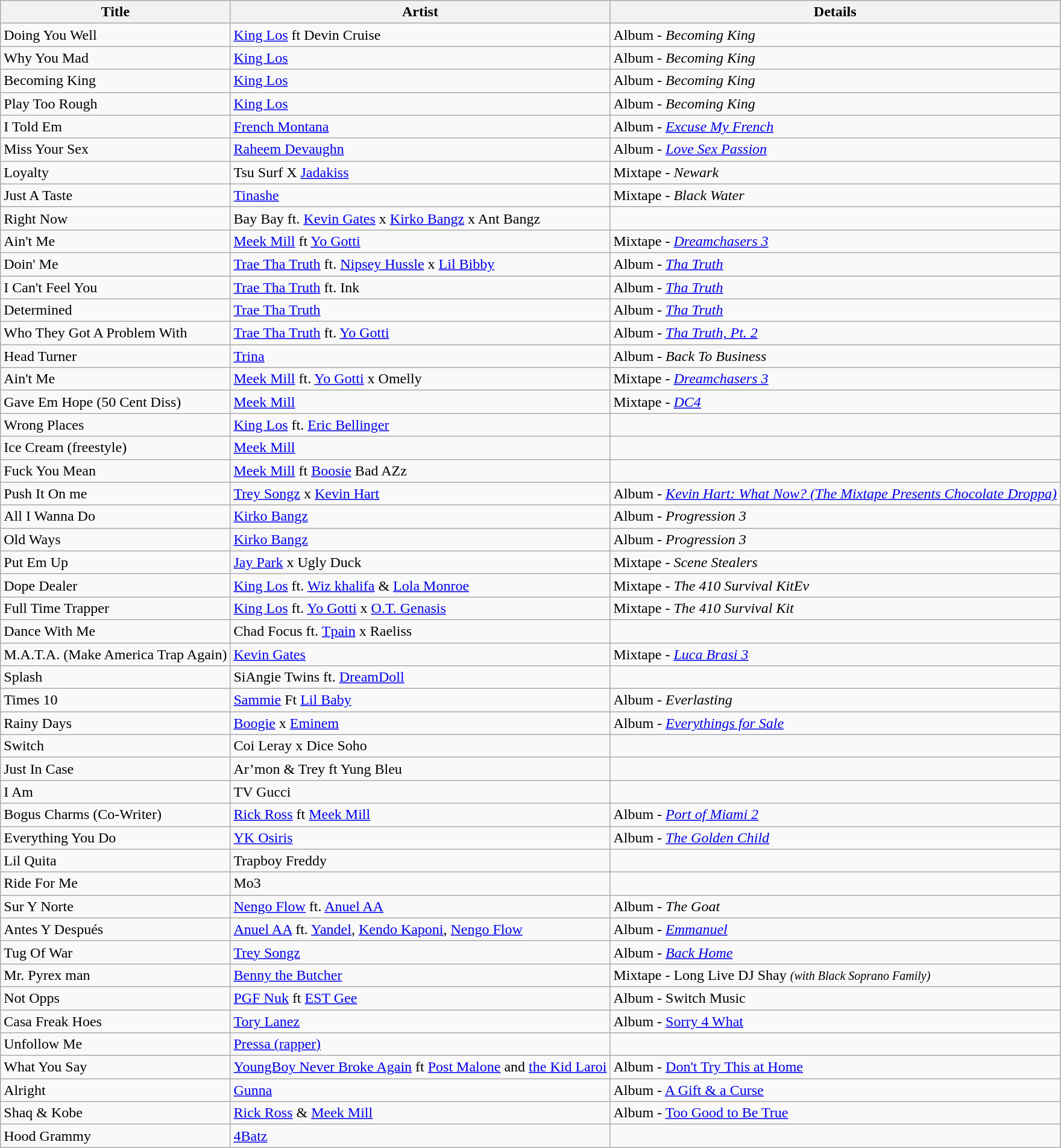<table class="wikitable">
<tr>
<th>Title</th>
<th>Artist</th>
<th>Details</th>
</tr>
<tr>
<td>Doing You Well</td>
<td><a href='#'>King Los</a> ft Devin Cruise</td>
<td>Album - <em>Becoming King</em></td>
</tr>
<tr>
<td>Why You Mad</td>
<td><a href='#'>King Los</a></td>
<td>Album - <em>Becoming King</em></td>
</tr>
<tr>
<td>Becoming King</td>
<td><a href='#'>King Los</a></td>
<td>Album - <em>Becoming King</em></td>
</tr>
<tr>
<td>Play Too Rough</td>
<td><a href='#'>King Los</a></td>
<td>Album - <em>Becoming King</em></td>
</tr>
<tr>
<td>I Told Em</td>
<td><a href='#'>French Montana</a></td>
<td>Album - <em><a href='#'>Excuse My French</a></em></td>
</tr>
<tr>
<td>Miss Your Sex</td>
<td><a href='#'>Raheem Devaughn</a></td>
<td>Album - <em><a href='#'>Love Sex Passion</a></em></td>
</tr>
<tr>
<td>Loyalty</td>
<td>Tsu Surf X <a href='#'>Jadakiss</a></td>
<td>Mixtape - <em>Newark</em></td>
</tr>
<tr>
<td>Just A Taste</td>
<td><a href='#'>Tinashe</a></td>
<td>Mixtape - <em>Black Water</em></td>
</tr>
<tr>
<td>Right Now</td>
<td>Bay Bay ft. <a href='#'>Kevin Gates</a> x <a href='#'>Kirko Bangz</a> x Ant Bangz</td>
<td></td>
</tr>
<tr>
<td>Ain't Me</td>
<td><a href='#'>Meek Mill</a> ft <a href='#'>Yo Gotti</a></td>
<td>Mixtape - <em><a href='#'>Dreamchasers 3</a></em></td>
</tr>
<tr>
<td>Doin' Me</td>
<td><a href='#'>Trae Tha Truth</a> ft. <a href='#'>Nipsey Hussle</a> x <a href='#'>Lil Bibby</a></td>
<td>Album - <em><a href='#'>Tha Truth</a></em></td>
</tr>
<tr>
<td>I Can't Feel You</td>
<td><a href='#'>Trae Tha Truth</a> ft. Ink</td>
<td>Album - <em><a href='#'>Tha Truth</a></em></td>
</tr>
<tr>
<td>Determined</td>
<td><a href='#'>Trae Tha Truth</a></td>
<td>Album - <em><a href='#'>Tha Truth</a></em></td>
</tr>
<tr>
<td>Who They Got A Problem With</td>
<td><a href='#'>Trae Tha Truth</a> ft. <a href='#'>Yo Gotti</a></td>
<td>Album - <em><a href='#'>Tha Truth, Pt. 2</a></em></td>
</tr>
<tr>
<td>Head Turner</td>
<td><a href='#'>Trina</a></td>
<td>Album - <em>Back To Business</em></td>
</tr>
<tr>
<td>Ain't Me</td>
<td><a href='#'>Meek Mill</a> ft. <a href='#'>Yo Gotti</a> x Omelly</td>
<td>Mixtape - <em><a href='#'>Dreamchasers 3</a></em></td>
</tr>
<tr>
<td>Gave Em Hope (50 Cent Diss)</td>
<td><a href='#'>Meek Mill</a></td>
<td>Mixtape - <em><a href='#'>DC4</a></em></td>
</tr>
<tr>
<td>Wrong Places</td>
<td><a href='#'>King Los</a> ft. <a href='#'>Eric Bellinger</a></td>
<td></td>
</tr>
<tr>
<td>Ice Cream (freestyle)</td>
<td><a href='#'>Meek Mill</a></td>
<td></td>
</tr>
<tr>
<td>Fuck You Mean</td>
<td><a href='#'>Meek Mill</a> ft <a href='#'>Boosie</a> Bad AZz</td>
<td></td>
</tr>
<tr>
<td>Push It On me</td>
<td><a href='#'>Trey Songz</a> x <a href='#'>Kevin Hart</a></td>
<td>Album - <em><a href='#'>Kevin Hart: What Now? (The Mixtape Presents Chocolate Droppa)</a></em></td>
</tr>
<tr>
<td>All I Wanna Do</td>
<td><a href='#'>Kirko Bangz</a></td>
<td>Album - <em>Progression 3</em></td>
</tr>
<tr>
<td>Old Ways</td>
<td><a href='#'>Kirko Bangz</a></td>
<td>Album - <em>Progression 3</em></td>
</tr>
<tr>
<td>Put Em Up</td>
<td><a href='#'>Jay Park</a> x Ugly Duck</td>
<td>Mixtape - <em>Scene Stealers</em></td>
</tr>
<tr>
<td>Dope Dealer</td>
<td><a href='#'>King Los</a> ft. <a href='#'>Wiz khalifa</a> & <a href='#'>Lola Monroe</a></td>
<td>Mixtape - <em>The 410 Survival KitEv</em></td>
</tr>
<tr>
<td>Full Time Trapper</td>
<td><a href='#'>King Los</a> ft. <a href='#'>Yo Gotti</a> x <a href='#'>O.T. Genasis</a></td>
<td>Mixtape - <em>The 410 Survival Kit</em></td>
</tr>
<tr>
<td>Dance With Me</td>
<td>Chad Focus ft. <a href='#'>Tpain</a> x Raeliss</td>
<td></td>
</tr>
<tr>
<td>M.A.T.A. (Make America Trap Again)</td>
<td><a href='#'>Kevin Gates</a></td>
<td>Mixtape - <em><a href='#'>Luca Brasi 3</a></em></td>
</tr>
<tr>
<td>Splash</td>
<td>SiAngie Twins ft. <a href='#'>DreamDoll</a></td>
<td></td>
</tr>
<tr>
<td>Times 10</td>
<td><a href='#'>Sammie</a> Ft <a href='#'>Lil Baby</a></td>
<td>Album - <em>Everlasting</em></td>
</tr>
<tr>
<td>Rainy Days</td>
<td><a href='#'>Boogie</a> x <a href='#'>Eminem</a></td>
<td>Album - <em><a href='#'>Everythings for Sale</a></em></td>
</tr>
<tr>
<td>Switch</td>
<td>Coi Leray x Dice Soho</td>
<td></td>
</tr>
<tr>
<td>Just In Case</td>
<td>Ar’mon & Trey ft Yung Bleu</td>
<td></td>
</tr>
<tr>
<td>I Am</td>
<td>TV Gucci</td>
<td></td>
</tr>
<tr>
<td>Bogus Charms (Co-Writer)</td>
<td><a href='#'>Rick Ross</a> ft <a href='#'>Meek Mill</a></td>
<td>Album - <em><a href='#'>Port of Miami 2</a></em></td>
</tr>
<tr>
<td>Everything You Do</td>
<td><a href='#'>YK Osiris</a></td>
<td>Album - <em><a href='#'>The Golden Child</a></em></td>
</tr>
<tr>
<td>Lil Quita</td>
<td>Trapboy Freddy</td>
<td></td>
</tr>
<tr>
<td>Ride For Me</td>
<td>Mo3</td>
<td></td>
</tr>
<tr>
<td>Sur Y Norte</td>
<td><a href='#'>Nengo Flow</a> ft. <a href='#'>Anuel AA</a></td>
<td>Album - <em>The Goat</em></td>
</tr>
<tr>
<td>Antes Y Después</td>
<td><a href='#'>Anuel AA</a> ft. <a href='#'>Yandel</a>, <a href='#'>Kendo Kaponi</a>, <a href='#'>Nengo Flow</a></td>
<td>Album - <em><a href='#'>Emmanuel</a></em></td>
</tr>
<tr>
<td>Tug Of War</td>
<td><a href='#'>Trey Songz</a></td>
<td>Album - <em><a href='#'>Back Home</a></em></td>
</tr>
<tr>
<td>Mr. Pyrex man</td>
<td><a href='#'>Benny the Butcher</a></td>
<td>Mixtape - Long Live DJ Shay<em> <small>(with Black Soprano Family)</small></td>
</tr>
<tr>
<td>Not Opps</td>
<td><a href='#'>PGF Nuk</a> ft <a href='#'>EST Gee</a></td>
<td>Album - </em>Switch Music<em></td>
</tr>
<tr>
<td>Casa Freak Hoes</td>
<td><a href='#'>Tory Lanez</a></td>
<td>Album -  </em><a href='#'>Sorry 4 What</a><em></td>
</tr>
<tr>
<td>Unfollow Me</td>
<td><a href='#'>Pressa (rapper)</a></td>
<td></td>
</tr>
<tr>
<td>What You Say</td>
<td><a href='#'>YoungBoy Never Broke Again</a> ft <a href='#'>Post Malone</a> and <a href='#'>the Kid Laroi</a></td>
<td>Album - </em><a href='#'>Don't Try This at Home</a><em></td>
</tr>
<tr>
<td>Alright</td>
<td><a href='#'>Gunna</a></td>
<td>Album - </em><a href='#'>A Gift & a Curse</a><em></td>
</tr>
<tr>
<td>Shaq & Kobe</td>
<td><a href='#'>Rick Ross</a> & <a href='#'>Meek Mill</a></td>
<td>Album - </em><a href='#'>Too Good to Be True</a><em></td>
</tr>
<tr>
<td>Hood Grammy</td>
<td><a href='#'>4Batz</a></td>
<td></td>
</tr>
</table>
